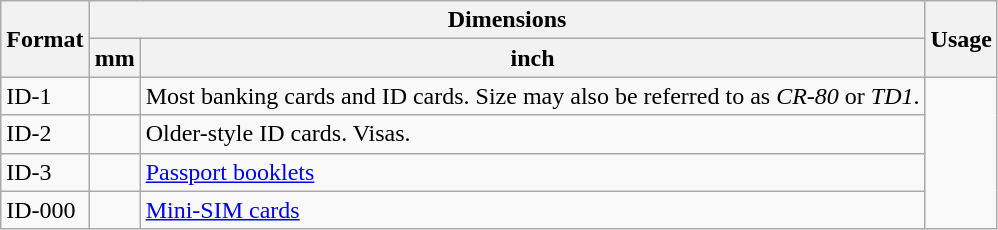<table class="wikitable">
<tr>
<th rowspan="2">Format</th>
<th colspan="2">Dimensions</th>
<th rowspan="2">Usage</th>
</tr>
<tr>
<th>mm</th>
<th>inch</th>
</tr>
<tr>
<td>ID-1</td>
<td></td>
<td>Most banking cards and ID cards. Size may also be referred to as <em>CR-80</em> or <em>TD1</em>.</td>
</tr>
<tr>
<td>ID-2</td>
<td></td>
<td>Older-style ID cards. Visas.</td>
</tr>
<tr>
<td>ID-3</td>
<td></td>
<td><a href='#'>Passport booklets</a></td>
</tr>
<tr>
<td>ID-000</td>
<td></td>
<td><a href='#'>Mini-SIM cards</a></td>
</tr>
</table>
